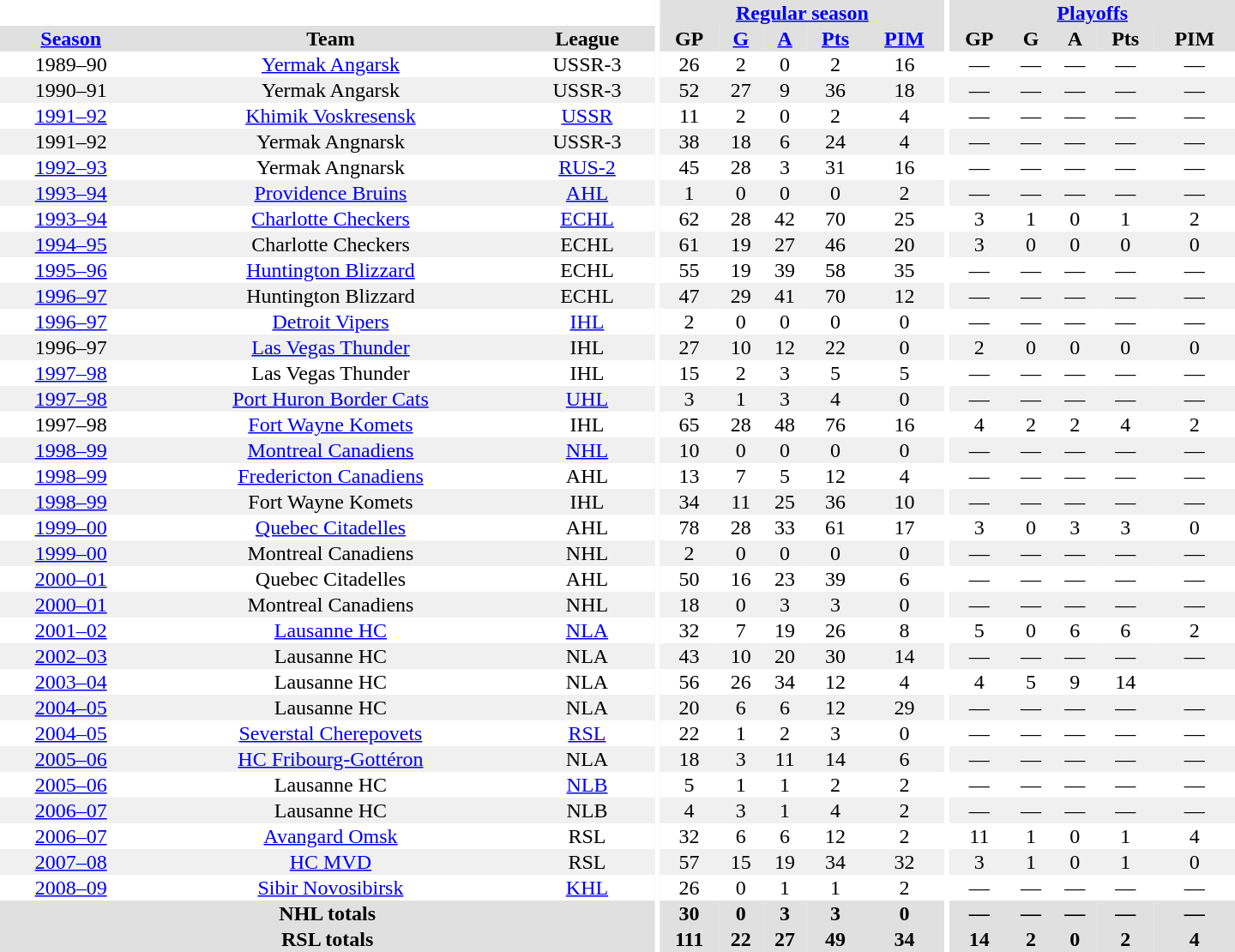<table border="0" cellpadding="1" cellspacing="0" style="text-align:center; width:60em">
<tr bgcolor="#e0e0e0">
<th colspan="3" bgcolor="#ffffff"></th>
<th rowspan="100" bgcolor="#ffffff"></th>
<th colspan="5"><a href='#'>Regular season</a></th>
<th rowspan="100" bgcolor="#ffffff"></th>
<th colspan="5"><a href='#'>Playoffs</a></th>
</tr>
<tr bgcolor="#e0e0e0">
<th><a href='#'>Season</a></th>
<th>Team</th>
<th>League</th>
<th>GP</th>
<th><a href='#'>G</a></th>
<th><a href='#'>A</a></th>
<th><a href='#'>Pts</a></th>
<th><a href='#'>PIM</a></th>
<th>GP</th>
<th>G</th>
<th>A</th>
<th>Pts</th>
<th>PIM</th>
</tr>
<tr>
<td>1989–90</td>
<td><a href='#'>Yermak Angarsk</a></td>
<td>USSR-3</td>
<td>26</td>
<td>2</td>
<td>0</td>
<td>2</td>
<td>16</td>
<td>—</td>
<td>—</td>
<td>—</td>
<td>—</td>
<td>—</td>
</tr>
<tr bgcolor="#f0f0f0">
<td>1990–91</td>
<td>Yermak Angarsk</td>
<td>USSR-3</td>
<td>52</td>
<td>27</td>
<td>9</td>
<td>36</td>
<td>18</td>
<td>—</td>
<td>—</td>
<td>—</td>
<td>—</td>
<td>—</td>
</tr>
<tr>
<td><a href='#'>1991–92</a></td>
<td><a href='#'>Khimik Voskresensk</a></td>
<td><a href='#'>USSR</a></td>
<td>11</td>
<td>2</td>
<td>0</td>
<td>2</td>
<td>4</td>
<td>—</td>
<td>—</td>
<td>—</td>
<td>—</td>
<td>—</td>
</tr>
<tr bgcolor="#f0f0f0">
<td>1991–92</td>
<td>Yermak Angnarsk</td>
<td>USSR-3</td>
<td>38</td>
<td>18</td>
<td>6</td>
<td>24</td>
<td>4</td>
<td>—</td>
<td>—</td>
<td>—</td>
<td>—</td>
<td>—</td>
</tr>
<tr>
<td><a href='#'>1992–93</a></td>
<td>Yermak Angnarsk</td>
<td><a href='#'>RUS-2</a></td>
<td>45</td>
<td>28</td>
<td>3</td>
<td>31</td>
<td>16</td>
<td>—</td>
<td>—</td>
<td>—</td>
<td>—</td>
<td>—</td>
</tr>
<tr bgcolor="#f0f0f0">
<td><a href='#'>1993–94</a></td>
<td><a href='#'>Providence Bruins</a></td>
<td><a href='#'>AHL</a></td>
<td>1</td>
<td>0</td>
<td>0</td>
<td>0</td>
<td>2</td>
<td>—</td>
<td>—</td>
<td>—</td>
<td>—</td>
<td>—</td>
</tr>
<tr>
<td><a href='#'>1993–94</a></td>
<td><a href='#'>Charlotte Checkers</a></td>
<td><a href='#'>ECHL</a></td>
<td>62</td>
<td>28</td>
<td>42</td>
<td>70</td>
<td>25</td>
<td>3</td>
<td>1</td>
<td>0</td>
<td>1</td>
<td>2</td>
</tr>
<tr bgcolor="#f0f0f0">
<td><a href='#'>1994–95</a></td>
<td>Charlotte Checkers</td>
<td>ECHL</td>
<td>61</td>
<td>19</td>
<td>27</td>
<td>46</td>
<td>20</td>
<td>3</td>
<td>0</td>
<td>0</td>
<td>0</td>
<td>0</td>
</tr>
<tr>
<td><a href='#'>1995–96</a></td>
<td><a href='#'>Huntington Blizzard</a></td>
<td>ECHL</td>
<td>55</td>
<td>19</td>
<td>39</td>
<td>58</td>
<td>35</td>
<td>—</td>
<td>—</td>
<td>—</td>
<td>—</td>
<td>—</td>
</tr>
<tr bgcolor="#f0f0f0">
<td><a href='#'>1996–97</a></td>
<td>Huntington Blizzard</td>
<td>ECHL</td>
<td>47</td>
<td>29</td>
<td>41</td>
<td>70</td>
<td>12</td>
<td>—</td>
<td>—</td>
<td>—</td>
<td>—</td>
<td>—</td>
</tr>
<tr>
<td><a href='#'>1996–97</a></td>
<td><a href='#'>Detroit Vipers</a></td>
<td><a href='#'>IHL</a></td>
<td>2</td>
<td>0</td>
<td>0</td>
<td>0</td>
<td>0</td>
<td>—</td>
<td>—</td>
<td>—</td>
<td>—</td>
<td>—</td>
</tr>
<tr bgcolor="#f0f0f0">
<td>1996–97</td>
<td><a href='#'>Las Vegas Thunder</a></td>
<td>IHL</td>
<td>27</td>
<td>10</td>
<td>12</td>
<td>22</td>
<td>0</td>
<td>2</td>
<td>0</td>
<td>0</td>
<td>0</td>
<td>0</td>
</tr>
<tr>
<td><a href='#'>1997–98</a></td>
<td>Las Vegas Thunder</td>
<td>IHL</td>
<td>15</td>
<td>2</td>
<td>3</td>
<td>5</td>
<td>5</td>
<td>—</td>
<td>—</td>
<td>—</td>
<td>—</td>
<td>—</td>
</tr>
<tr bgcolor="#f0f0f0">
<td><a href='#'>1997–98</a></td>
<td><a href='#'>Port Huron Border Cats</a></td>
<td><a href='#'>UHL</a></td>
<td>3</td>
<td>1</td>
<td>3</td>
<td>4</td>
<td>0</td>
<td>—</td>
<td>—</td>
<td>—</td>
<td>—</td>
<td>—</td>
</tr>
<tr>
<td>1997–98</td>
<td><a href='#'>Fort Wayne Komets</a></td>
<td>IHL</td>
<td>65</td>
<td>28</td>
<td>48</td>
<td>76</td>
<td>16</td>
<td>4</td>
<td>2</td>
<td>2</td>
<td>4</td>
<td>2</td>
</tr>
<tr bgcolor="#f0f0f0">
<td><a href='#'>1998–99</a></td>
<td><a href='#'>Montreal Canadiens</a></td>
<td><a href='#'>NHL</a></td>
<td>10</td>
<td>0</td>
<td>0</td>
<td>0</td>
<td>0</td>
<td>—</td>
<td>—</td>
<td>—</td>
<td>—</td>
<td>—</td>
</tr>
<tr>
<td><a href='#'>1998–99</a></td>
<td><a href='#'>Fredericton Canadiens</a></td>
<td>AHL</td>
<td>13</td>
<td>7</td>
<td>5</td>
<td>12</td>
<td>4</td>
<td>—</td>
<td>—</td>
<td>—</td>
<td>—</td>
<td>—</td>
</tr>
<tr bgcolor="#f0f0f0">
<td><a href='#'>1998–99</a></td>
<td>Fort Wayne Komets</td>
<td>IHL</td>
<td>34</td>
<td>11</td>
<td>25</td>
<td>36</td>
<td>10</td>
<td>—</td>
<td>—</td>
<td>—</td>
<td>—</td>
<td>—</td>
</tr>
<tr>
<td><a href='#'>1999–00</a></td>
<td><a href='#'>Quebec Citadelles</a></td>
<td>AHL</td>
<td>78</td>
<td>28</td>
<td>33</td>
<td>61</td>
<td>17</td>
<td>3</td>
<td>0</td>
<td>3</td>
<td>3</td>
<td>0</td>
</tr>
<tr bgcolor="#f0f0f0">
<td><a href='#'>1999–00</a></td>
<td>Montreal Canadiens</td>
<td>NHL</td>
<td>2</td>
<td>0</td>
<td>0</td>
<td>0</td>
<td>0</td>
<td>—</td>
<td>—</td>
<td>—</td>
<td>—</td>
<td>—</td>
</tr>
<tr>
<td><a href='#'>2000–01</a></td>
<td>Quebec Citadelles</td>
<td>AHL</td>
<td>50</td>
<td>16</td>
<td>23</td>
<td>39</td>
<td>6</td>
<td>—</td>
<td>—</td>
<td>—</td>
<td>—</td>
<td>—</td>
</tr>
<tr bgcolor="#f0f0f0">
<td><a href='#'>2000–01</a></td>
<td>Montreal Canadiens</td>
<td>NHL</td>
<td>18</td>
<td>0</td>
<td>3</td>
<td>3</td>
<td>0</td>
<td>—</td>
<td>—</td>
<td>—</td>
<td>—</td>
<td>—</td>
</tr>
<tr>
<td><a href='#'>2001–02</a></td>
<td><a href='#'>Lausanne HC</a></td>
<td><a href='#'>NLA</a></td>
<td>32</td>
<td>7</td>
<td>19</td>
<td>26</td>
<td>8</td>
<td>5</td>
<td>0</td>
<td>6</td>
<td>6</td>
<td>2</td>
</tr>
<tr bgcolor="#f0f0f0">
<td><a href='#'>2002–03</a></td>
<td>Lausanne HC</td>
<td>NLA</td>
<td>43</td>
<td>10</td>
<td>20</td>
<td>30</td>
<td>14</td>
<td>—</td>
<td>—</td>
<td>—</td>
<td>—</td>
<td>—</td>
</tr>
<tr>
<td><a href='#'>2003–04</a></td>
<td>Lausanne HC</td>
<td>NLA</td>
<td>56</td>
<td>26</td>
<td>34</td>
<td 60>12</td>
<td>4</td>
<td>4</td>
<td>5</td>
<td>9</td>
<td>14</td>
</tr>
<tr bgcolor="#f0f0f0">
<td><a href='#'>2004–05</a></td>
<td>Lausanne HC</td>
<td>NLA</td>
<td>20</td>
<td>6</td>
<td>6</td>
<td>12</td>
<td>29</td>
<td>—</td>
<td>—</td>
<td>—</td>
<td>—</td>
<td>—</td>
</tr>
<tr>
<td><a href='#'>2004–05</a></td>
<td><a href='#'>Severstal Cherepovets</a></td>
<td><a href='#'>RSL</a></td>
<td>22</td>
<td>1</td>
<td>2</td>
<td>3</td>
<td>0</td>
<td>—</td>
<td>—</td>
<td>—</td>
<td>—</td>
<td>—</td>
</tr>
<tr bgcolor="#f0f0f0">
<td><a href='#'>2005–06</a></td>
<td><a href='#'>HC Fribourg-Gottéron</a></td>
<td>NLA</td>
<td>18</td>
<td>3</td>
<td>11</td>
<td>14</td>
<td>6</td>
<td>—</td>
<td>—</td>
<td>—</td>
<td>—</td>
<td>—</td>
</tr>
<tr>
<td><a href='#'>2005–06</a></td>
<td>Lausanne HC</td>
<td><a href='#'>NLB</a></td>
<td>5</td>
<td>1</td>
<td>1</td>
<td>2</td>
<td>2</td>
<td>—</td>
<td>—</td>
<td>—</td>
<td>—</td>
<td>—</td>
</tr>
<tr bgcolor="#f0f0f0">
<td><a href='#'>2006–07</a></td>
<td>Lausanne HC</td>
<td>NLB</td>
<td>4</td>
<td>3</td>
<td>1</td>
<td>4</td>
<td>2</td>
<td>—</td>
<td>—</td>
<td>—</td>
<td>—</td>
<td>—</td>
</tr>
<tr>
<td><a href='#'>2006–07</a></td>
<td><a href='#'>Avangard Omsk</a></td>
<td>RSL</td>
<td>32</td>
<td>6</td>
<td>6</td>
<td>12</td>
<td>2</td>
<td>11</td>
<td>1</td>
<td>0</td>
<td>1</td>
<td>4</td>
</tr>
<tr bgcolor="#f0f0f0">
<td><a href='#'>2007–08</a></td>
<td><a href='#'>HC MVD</a></td>
<td>RSL</td>
<td>57</td>
<td>15</td>
<td>19</td>
<td>34</td>
<td>32</td>
<td>3</td>
<td>1</td>
<td>0</td>
<td>1</td>
<td>0</td>
</tr>
<tr>
<td><a href='#'>2008–09</a></td>
<td><a href='#'>Sibir Novosibirsk</a></td>
<td><a href='#'>KHL</a></td>
<td>26</td>
<td>0</td>
<td>1</td>
<td>1</td>
<td>2</td>
<td>—</td>
<td>—</td>
<td>—</td>
<td>—</td>
<td>—</td>
</tr>
<tr bgcolor="#e0e0e0">
<th colspan="3">NHL totals</th>
<th>30</th>
<th>0</th>
<th>3</th>
<th>3</th>
<th>0</th>
<th>—</th>
<th>—</th>
<th>—</th>
<th>—</th>
<th>—</th>
</tr>
<tr bgcolor="#e0e0e0">
<th colspan="3">RSL totals</th>
<th>111</th>
<th>22</th>
<th>27</th>
<th>49</th>
<th>34</th>
<th>14</th>
<th>2</th>
<th>0</th>
<th>2</th>
<th>4</th>
</tr>
</table>
